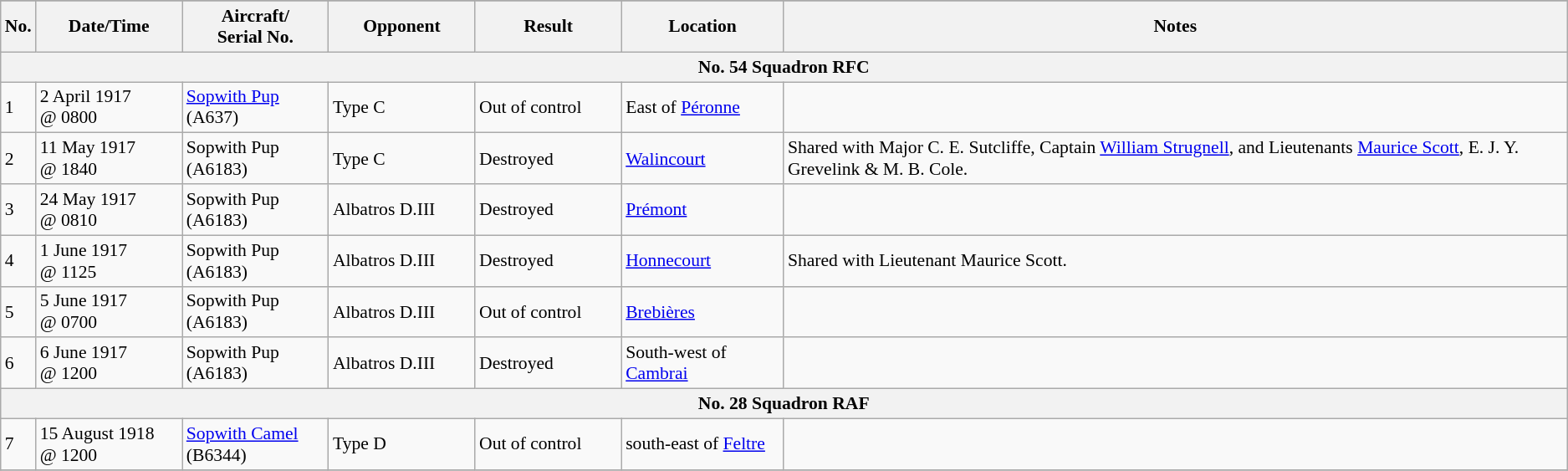<table class="wikitable" style="font-size:90%;">
<tr>
</tr>
<tr>
<th>No.</th>
<th width="110">Date/Time</th>
<th width="110">Aircraft/<br>Serial No.</th>
<th width="110">Opponent</th>
<th width="110">Result</th>
<th>Location</th>
<th>Notes</th>
</tr>
<tr>
<th colspan="7">No. 54 Squadron RFC</th>
</tr>
<tr>
<td>1</td>
<td>2 April 1917<br>@ 0800</td>
<td><a href='#'>Sopwith Pup</a><br>(A637)</td>
<td>Type C</td>
<td>Out of control</td>
<td>East of <a href='#'>Péronne</a></td>
<td></td>
</tr>
<tr>
<td>2</td>
<td>11 May 1917<br>@ 1840</td>
<td>Sopwith Pup<br>(A6183)</td>
<td>Type C</td>
<td>Destroyed</td>
<td><a href='#'>Walincourt</a></td>
<td>Shared with Major C. E. Sutcliffe, Captain <a href='#'>William Strugnell</a>, and Lieutenants <a href='#'>Maurice Scott</a>, E. J. Y. Grevelink & M. B. Cole.</td>
</tr>
<tr>
<td>3</td>
<td>24 May 1917<br>@ 0810</td>
<td>Sopwith Pup<br>(A6183)</td>
<td>Albatros D.III</td>
<td>Destroyed</td>
<td><a href='#'>Prémont</a></td>
<td></td>
</tr>
<tr>
<td>4</td>
<td>1 June 1917<br>@ 1125</td>
<td>Sopwith Pup<br>(A6183)</td>
<td>Albatros D.III</td>
<td>Destroyed</td>
<td><a href='#'>Honnecourt</a></td>
<td>Shared with Lieutenant Maurice Scott.</td>
</tr>
<tr>
<td>5</td>
<td>5 June 1917<br>@ 0700</td>
<td>Sopwith Pup<br>(A6183)</td>
<td>Albatros D.III</td>
<td>Out of control</td>
<td><a href='#'>Brebières</a></td>
<td></td>
</tr>
<tr>
<td>6</td>
<td>6 June 1917<br>@ 1200</td>
<td>Sopwith Pup<br>(A6183)</td>
<td>Albatros D.III</td>
<td>Destroyed</td>
<td>South-west of <a href='#'>Cambrai</a></td>
<td></td>
</tr>
<tr>
<th colspan="7">No. 28 Squadron RAF</th>
</tr>
<tr>
<td>7</td>
<td>15 August 1918<br>@ 1200</td>
<td><a href='#'>Sopwith Camel</a><br>(B6344)</td>
<td>Type D</td>
<td>Out of control</td>
<td> south-east of <a href='#'>Feltre</a></td>
<td></td>
</tr>
<tr>
</tr>
</table>
